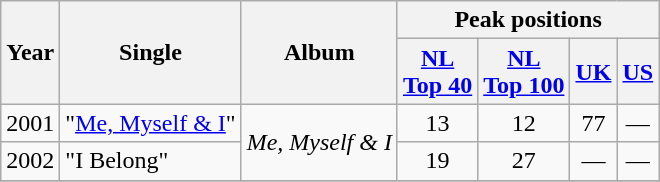<table class="wikitable">
<tr>
<th align="center" rowspan="2">Year</th>
<th align="center" rowspan="2">Single</th>
<th align="center" rowspan="2">Album</th>
<th align="center" colspan="4">Peak positions</th>
</tr>
<tr bgcolor="#FFFFFF">
<th><a href='#'>NL<br>Top 40</a><br></th>
<th><a href='#'>NL<br>Top 100</a><br></th>
<th><a href='#'>UK</a><br></th>
<th><a href='#'>US</a></th>
</tr>
<tr>
<td rowspan="1">2001</td>
<td>"<a href='#'>Me, Myself & I</a>"</td>
<td rowspan="2"><em>Me, Myself & I</em></td>
<td align="center">13</td>
<td align="center">12</td>
<td align="center">77</td>
<td align="center">—</td>
</tr>
<tr>
<td rowspan="1">2002</td>
<td>"I Belong"</td>
<td align="center">19</td>
<td align="center">27</td>
<td align="center">—</td>
<td align="center">—</td>
</tr>
<tr>
</tr>
</table>
